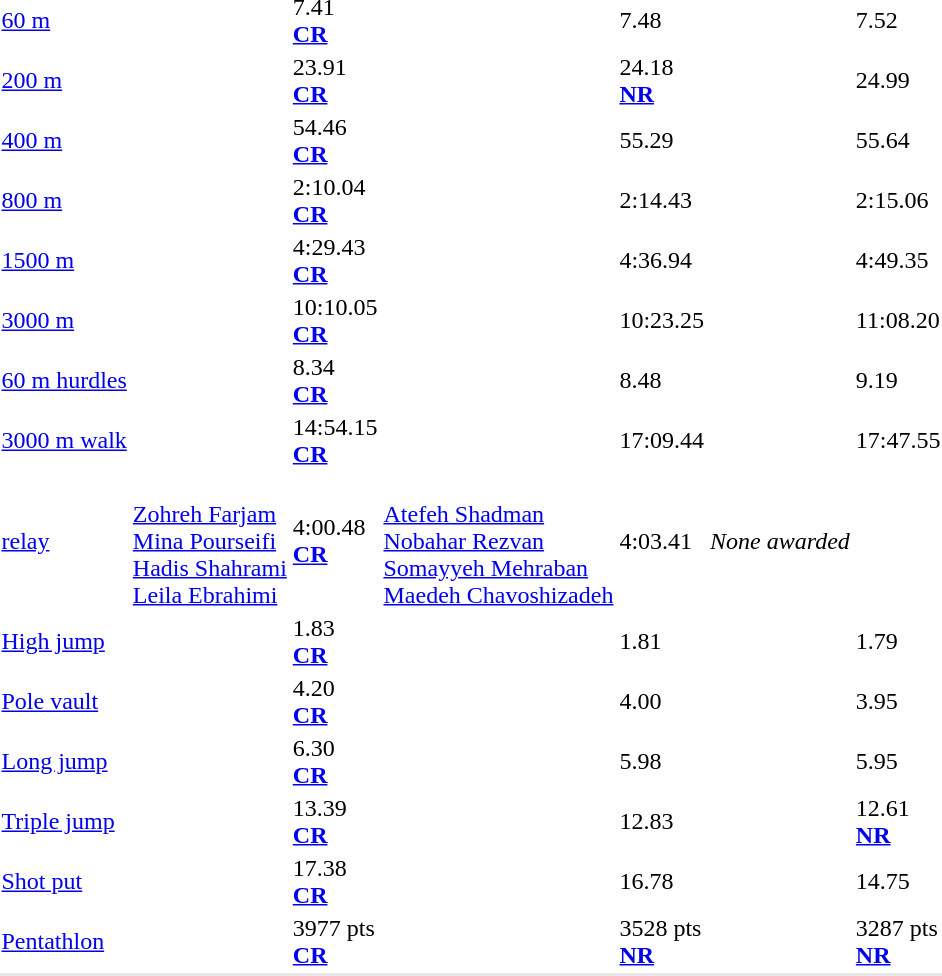<table>
<tr>
<td><a href='#'>60 m</a></td>
<td></td>
<td>7.41<br><strong><a href='#'>CR</a></strong></td>
<td></td>
<td>7.48</td>
<td></td>
<td>7.52</td>
</tr>
<tr>
<td><a href='#'>200 m</a></td>
<td></td>
<td>23.91<br><strong><a href='#'>CR</a></strong></td>
<td></td>
<td>24.18<br><strong><a href='#'>NR</a></strong></td>
<td></td>
<td>24.99</td>
</tr>
<tr>
<td><a href='#'>400 m</a></td>
<td></td>
<td>54.46<br><strong><a href='#'>CR</a></strong></td>
<td></td>
<td>55.29</td>
<td></td>
<td>55.64</td>
</tr>
<tr>
<td><a href='#'>800 m</a></td>
<td></td>
<td>2:10.04<br><strong><a href='#'>CR</a></strong></td>
<td></td>
<td>2:14.43</td>
<td></td>
<td>2:15.06</td>
</tr>
<tr>
<td><a href='#'>1500 m</a></td>
<td></td>
<td>4:29.43<br><strong><a href='#'>CR</a></strong></td>
<td></td>
<td>4:36.94</td>
<td></td>
<td>4:49.35</td>
</tr>
<tr>
<td><a href='#'>3000 m</a></td>
<td></td>
<td>10:10.05<br><strong><a href='#'>CR</a></strong></td>
<td></td>
<td>10:23.25</td>
<td></td>
<td>11:08.20</td>
</tr>
<tr>
<td><a href='#'>60 m hurdles</a></td>
<td></td>
<td>8.34<br><strong><a href='#'>CR</a></strong></td>
<td></td>
<td>8.48</td>
<td></td>
<td>9.19</td>
</tr>
<tr>
<td><a href='#'>3000 m walk</a></td>
<td></td>
<td>14:54.15<br><strong><a href='#'>CR</a></strong></td>
<td></td>
<td>17:09.44</td>
<td></td>
<td>17:47.55</td>
</tr>
<tr>
<td><a href='#'> relay</a></td>
<td><br><a href='#'>Zohreh Farjam</a><br><a href='#'>Mina Pourseifi</a><br><a href='#'>Hadis Shahrami</a><br><a href='#'>Leila Ebrahimi</a></td>
<td>4:00.48<br><strong><a href='#'>CR</a></strong></td>
<td><br><a href='#'>Atefeh Shadman</a><br><a href='#'>Nobahar Rezvan</a><br><a href='#'>Somayyeh Mehraban</a><br><a href='#'>Maedeh Chavoshizadeh</a></td>
<td>4:03.41</td>
<td><em>None awarded</em></td>
<td></td>
</tr>
<tr>
<td><a href='#'>High jump</a></td>
<td></td>
<td>1.83<br><strong><a href='#'>CR</a></strong></td>
<td></td>
<td>1.81</td>
<td></td>
<td>1.79</td>
</tr>
<tr>
<td><a href='#'>Pole vault</a></td>
<td></td>
<td>4.20<br><strong><a href='#'>CR</a></strong></td>
<td></td>
<td>4.00</td>
<td></td>
<td>3.95</td>
</tr>
<tr>
<td><a href='#'>Long jump</a></td>
<td></td>
<td>6.30<br><strong><a href='#'>CR</a></strong></td>
<td></td>
<td>5.98</td>
<td></td>
<td>5.95</td>
</tr>
<tr>
<td><a href='#'>Triple jump</a></td>
<td></td>
<td>13.39<br><strong><a href='#'>CR</a></strong></td>
<td></td>
<td>12.83</td>
<td></td>
<td>12.61<br><strong><a href='#'>NR</a></strong></td>
</tr>
<tr>
<td><a href='#'>Shot put</a></td>
<td></td>
<td>17.38<br><strong><a href='#'>CR</a></strong></td>
<td></td>
<td>16.78</td>
<td></td>
<td>14.75</td>
</tr>
<tr>
<td><a href='#'>Pentathlon</a></td>
<td></td>
<td>3977 pts<br><strong><a href='#'>CR</a></strong></td>
<td></td>
<td>3528 pts<br><strong><a href='#'>NR</a></strong></td>
<td></td>
<td>3287 pts<br><strong><a href='#'>NR</a></strong></td>
</tr>
<tr bgcolor= e8e8e8>
<td colspan=7></td>
</tr>
</table>
